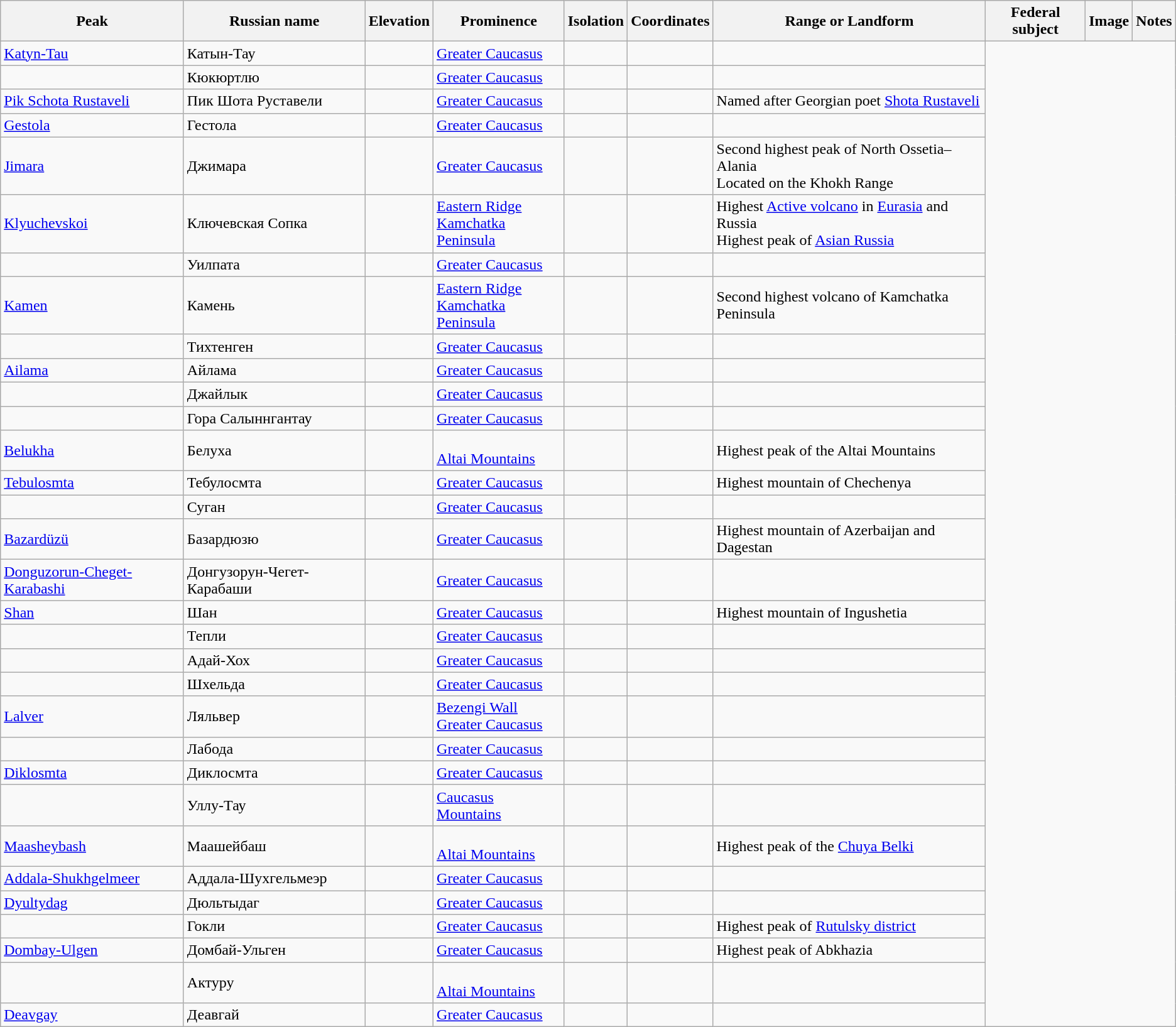<table class="wikitable sortable">
<tr>
<th>Peak</th>
<th>Russian name</th>
<th>Elevation</th>
<th>Prominence</th>
<th>Isolation</th>
<th>Coordinates</th>
<th>Range or Landform</th>
<th>Federal subject</th>
<th>Image</th>
<th>Notes</th>
</tr>
<tr>
<td><a href='#'>Katyn-Tau</a></td>
<td>Катын-Тау<br></td>
<td></td>
<td><a href='#'>Greater Caucasus</a></td>
<td></td>
<td></td>
<td></td>
</tr>
<tr>
<td></td>
<td>Кюкюртлю<br></td>
<td></td>
<td><a href='#'>Greater Caucasus</a></td>
<td></td>
<td></td>
<td></td>
</tr>
<tr>
<td><a href='#'>Pik Schota Rustaveli</a></td>
<td>Пик Шота Руставели<br></td>
<td></td>
<td><a href='#'>Greater Caucasus</a></td>
<td></td>
<td></td>
<td>Named after Georgian poet <a href='#'>Shota Rustaveli</a></td>
</tr>
<tr>
<td><a href='#'>Gestola</a></td>
<td>Гестола<br></td>
<td></td>
<td><a href='#'>Greater Caucasus</a></td>
<td></td>
<td></td>
<td></td>
</tr>
<tr>
<td><a href='#'>Jimara</a></td>
<td>Джимара<br></td>
<td></td>
<td><a href='#'>Greater Caucasus</a></td>
<td></td>
<td></td>
<td>Second highest peak of North Ossetia–Alania<br>Located on the Khokh Range</td>
</tr>
<tr>
<td><a href='#'>Klyuchevskoi</a></td>
<td>Ключевская Сопка<br></td>
<td></td>
<td><a href='#'>Eastern Ridge</a><br><a href='#'>Kamchatka Peninsula</a></td>
<td></td>
<td></td>
<td>Highest <a href='#'>Active volcano</a> in <a href='#'>Eurasia</a> and Russia<br>Highest peak of <a href='#'>Asian Russia</a></td>
</tr>
<tr>
<td></td>
<td>Уилпата<br></td>
<td></td>
<td><a href='#'>Greater Caucasus</a></td>
<td></td>
<td></td>
<td></td>
</tr>
<tr>
<td><a href='#'>Kamen</a></td>
<td>Камень<br></td>
<td></td>
<td><a href='#'>Eastern Ridge</a><br><a href='#'>Kamchatka Peninsula</a></td>
<td></td>
<td></td>
<td>Second highest volcano of Kamchatka Peninsula</td>
</tr>
<tr>
<td></td>
<td>Тихтенген<br></td>
<td></td>
<td><a href='#'>Greater Caucasus</a></td>
<td></td>
<td></td>
<td></td>
</tr>
<tr>
<td><a href='#'>Ailama</a></td>
<td>Айлама<br></td>
<td></td>
<td><a href='#'>Greater Caucasus</a></td>
<td></td>
<td></td>
<td></td>
</tr>
<tr>
<td></td>
<td>Джайлык<br></td>
<td></td>
<td><a href='#'>Greater Caucasus</a></td>
<td></td>
<td></td>
<td></td>
</tr>
<tr>
<td></td>
<td>Гора Салыннгантау<br></td>
<td></td>
<td><a href='#'>Greater Caucasus</a></td>
<td></td>
<td></td>
<td></td>
</tr>
<tr>
<td><a href='#'>Belukha</a></td>
<td>Белуха<br></td>
<td></td>
<td><br><a href='#'>Altai Mountains</a></td>
<td></td>
<td></td>
<td>Highest peak of the Altai Mountains</td>
</tr>
<tr>
<td><a href='#'>Tebulosmta</a></td>
<td>Тебулосмта<br></td>
<td></td>
<td><a href='#'>Greater Caucasus</a></td>
<td></td>
<td></td>
<td>Highest mountain of Chechenya</td>
</tr>
<tr>
<td></td>
<td>Суган<br></td>
<td></td>
<td><a href='#'>Greater Caucasus</a></td>
<td><br></td>
<td></td>
<td></td>
</tr>
<tr>
<td><a href='#'>Bazardüzü</a></td>
<td>Базардюзю<br></td>
<td></td>
<td><a href='#'>Greater Caucasus</a></td>
<td></td>
<td></td>
<td>Highest mountain of Azerbaijan and Dagestan</td>
</tr>
<tr>
<td><a href='#'>Donguzorun-Cheget-Karabashi</a></td>
<td>Донгузорун-Чегет-Карабаши<br></td>
<td></td>
<td><a href='#'>Greater Caucasus</a></td>
<td></td>
<td></td>
<td></td>
</tr>
<tr>
<td><a href='#'>Shan</a></td>
<td>Шан<br></td>
<td></td>
<td><a href='#'>Greater Caucasus</a></td>
<td></td>
<td></td>
<td>Highest mountain of Ingushetia</td>
</tr>
<tr>
<td></td>
<td>Тепли<br></td>
<td></td>
<td><a href='#'>Greater Caucasus</a></td>
<td></td>
<td></td>
<td></td>
</tr>
<tr>
<td></td>
<td>Адай-Хох<br></td>
<td></td>
<td><a href='#'>Greater Caucasus</a></td>
<td></td>
<td></td>
<td></td>
</tr>
<tr>
<td></td>
<td>Шхельда<br></td>
<td></td>
<td><a href='#'>Greater Caucasus</a></td>
<td></td>
<td></td>
<td></td>
</tr>
<tr>
<td><a href='#'>Lalver</a></td>
<td>Ляльвер<br></td>
<td></td>
<td><a href='#'>Bezengi Wall</a><br><a href='#'>Greater Caucasus</a></td>
<td></td>
<td></td>
<td></td>
</tr>
<tr>
<td></td>
<td>Лабода<br></td>
<td></td>
<td><a href='#'>Greater Caucasus</a></td>
<td></td>
<td></td>
<td></td>
</tr>
<tr>
<td><a href='#'>Diklosmta</a></td>
<td>Диклосмта<br></td>
<td></td>
<td><a href='#'>Greater Caucasus</a></td>
<td><br></td>
<td></td>
<td></td>
</tr>
<tr>
<td></td>
<td>Уллу-Тау<br></td>
<td></td>
<td><a href='#'>Caucasus Mountains</a></td>
<td></td>
<td></td>
<td></td>
</tr>
<tr>
<td><a href='#'>Maasheybash</a></td>
<td>Маашейбаш<br></td>
<td></td>
<td><br><a href='#'>Altai Mountains</a></td>
<td></td>
<td></td>
<td>Highest peak of the <a href='#'>Chuya Belki</a></td>
</tr>
<tr>
<td><a href='#'>Addala-Shukhgelmeer</a></td>
<td>Аддала-Шухгельмеэр<br></td>
<td></td>
<td><a href='#'>Greater Caucasus</a></td>
<td></td>
<td></td>
<td></td>
</tr>
<tr>
<td><a href='#'>Dyultydag</a></td>
<td>Дюльтыдаг<br></td>
<td></td>
<td><a href='#'>Greater Caucasus</a></td>
<td></td>
<td></td>
<td></td>
</tr>
<tr>
<td></td>
<td>Гокли<br></td>
<td></td>
<td><a href='#'>Greater Caucasus</a></td>
<td></td>
<td></td>
<td>Highest peak of <a href='#'>Rutulsky district</a></td>
</tr>
<tr>
<td><a href='#'>Dombay-Ulgen</a></td>
<td>Домбай-Ульген<br></td>
<td></td>
<td><a href='#'>Greater Caucasus</a></td>
<td></td>
<td></td>
<td>Highest peak of Abkhazia</td>
</tr>
<tr>
<td></td>
<td>Актуру<br></td>
<td></td>
<td><br><a href='#'>Altai Mountains</a></td>
<td></td>
<td></td>
<td></td>
</tr>
<tr>
<td><a href='#'>Deavgay</a></td>
<td>Деавгай<br></td>
<td></td>
<td><a href='#'>Greater Caucasus</a></td>
<td></td>
<td></td>
<td></td>
</tr>
</table>
